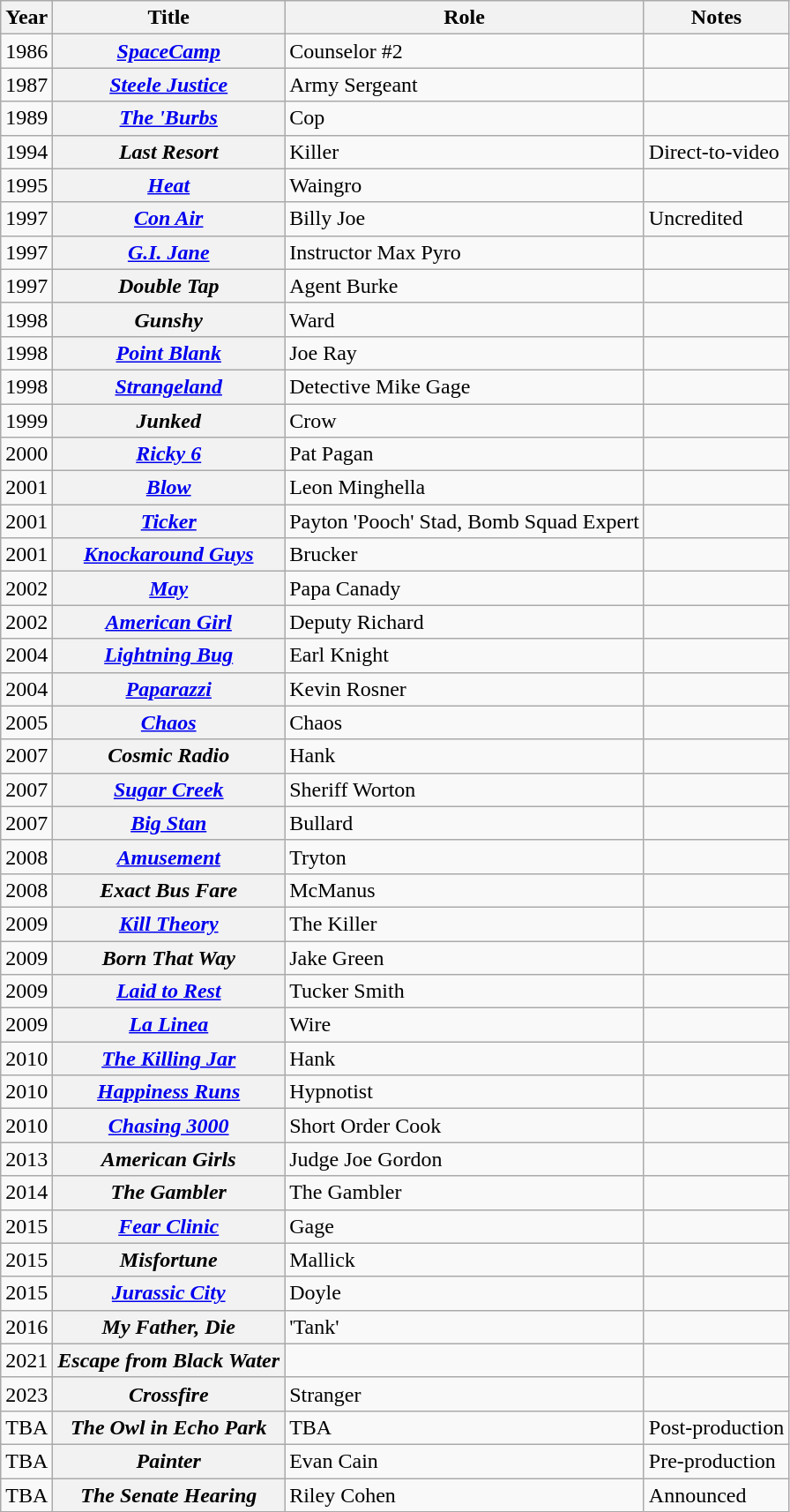<table class="wikitable plainrowheaders">
<tr>
<th scope="col">Year</th>
<th scope="col">Title</th>
<th scope="col">Role</th>
<th scope="col" class="unsortable">Notes</th>
</tr>
<tr>
<td>1986</td>
<th style="text-align:center;" scope="row"><em><a href='#'>SpaceCamp</a></em></th>
<td>Counselor #2</td>
<td></td>
</tr>
<tr>
<td>1987</td>
<th style="text-align:center;" scope="row"><em><a href='#'>Steele Justice</a></em></th>
<td>Army Sergeant</td>
<td></td>
</tr>
<tr>
<td>1989</td>
<th style="text-align:center;" scope="row"><em><a href='#'>The 'Burbs</a></em></th>
<td>Cop</td>
<td></td>
</tr>
<tr>
<td>1994</td>
<th style="text-align:center;" scope="row"><em>Last Resort</em></th>
<td>Killer</td>
<td>Direct-to-video</td>
</tr>
<tr>
<td>1995</td>
<th style="text-align:center;" scope="row"><em><a href='#'>Heat</a></em></th>
<td>Waingro</td>
<td></td>
</tr>
<tr>
<td>1997</td>
<th style="text-align:center;" scope="row"><em><a href='#'>Con Air</a></em></th>
<td>Billy Joe</td>
<td>Uncredited</td>
</tr>
<tr>
<td>1997</td>
<th style="text-align:center;" scope="row"><em><a href='#'>G.I. Jane</a></em></th>
<td>Instructor Max Pyro</td>
<td></td>
</tr>
<tr>
<td>1997</td>
<th style="text-align:center;" scope="row"><em>Double Tap</em></th>
<td>Agent Burke</td>
<td></td>
</tr>
<tr>
<td>1998</td>
<th style="text-align:center;" scope="row"><em>Gunshy</em></th>
<td>Ward</td>
<td></td>
</tr>
<tr>
<td>1998</td>
<th style="text-align:center;" scope="row"><em><a href='#'>Point Blank</a></em></th>
<td>Joe Ray</td>
<td></td>
</tr>
<tr>
<td>1998</td>
<th style="text-align:center;" scope="row"><em><a href='#'>Strangeland</a></em></th>
<td>Detective Mike Gage</td>
<td></td>
</tr>
<tr>
<td>1999</td>
<th style="text-align:center;" scope="row"><em>Junked</em></th>
<td>Crow</td>
<td></td>
</tr>
<tr>
<td>2000</td>
<th style="text-align:center;" scope="row"><em><a href='#'>Ricky 6</a></em></th>
<td>Pat Pagan</td>
<td></td>
</tr>
<tr>
<td>2001</td>
<th style="text-align:center;" scope="row"><em><a href='#'>Blow</a></em></th>
<td>Leon Minghella</td>
<td></td>
</tr>
<tr>
<td>2001</td>
<th style="text-align:center;" scope="row"><em><a href='#'>Ticker</a></em></th>
<td>Payton 'Pooch' Stad, Bomb Squad Expert</td>
<td></td>
</tr>
<tr>
<td>2001</td>
<th style="text-align:center;" scope="row"><em><a href='#'>Knockaround Guys</a></em></th>
<td>Brucker</td>
<td></td>
</tr>
<tr>
<td>2002</td>
<th style="text-align:center;" scope="row"><em><a href='#'>May</a></em></th>
<td>Papa Canady</td>
<td></td>
</tr>
<tr>
<td>2002</td>
<th style="text-align:center;" scope="row"><em><a href='#'>American Girl</a></em></th>
<td>Deputy Richard</td>
<td></td>
</tr>
<tr>
<td>2004</td>
<th style="text-align:center;" scope="row"><em><a href='#'>Lightning Bug</a></em></th>
<td>Earl Knight</td>
<td></td>
</tr>
<tr>
<td>2004</td>
<th style="text-align:center;" scope="row"><em><a href='#'>Paparazzi</a></em></th>
<td>Kevin Rosner</td>
<td></td>
</tr>
<tr>
<td>2005</td>
<th style="text-align:center;" scope="row"><em><a href='#'>Chaos</a></em></th>
<td>Chaos</td>
<td></td>
</tr>
<tr>
<td>2007</td>
<th style="text-align:center;" scope="row"><em>Cosmic Radio</em></th>
<td>Hank</td>
<td></td>
</tr>
<tr>
<td>2007</td>
<th style="text-align:center;" scope="row"><em><a href='#'>Sugar Creek</a></em></th>
<td>Sheriff Worton</td>
<td></td>
</tr>
<tr>
<td>2007</td>
<th style="text-align:center;" scope="row"><em><a href='#'>Big Stan</a></em></th>
<td>Bullard</td>
<td></td>
</tr>
<tr>
<td>2008</td>
<th style="text-align:center;" scope="row"><em><a href='#'>Amusement</a></em></th>
<td>Tryton</td>
<td></td>
</tr>
<tr>
<td>2008</td>
<th style="text-align:center;" scope="row"><em>Exact Bus Fare</em></th>
<td>McManus</td>
<td></td>
</tr>
<tr>
<td>2009</td>
<th style="text-align:center;" scope="row"><em><a href='#'>Kill Theory</a></em></th>
<td>The Killer</td>
<td></td>
</tr>
<tr>
<td>2009</td>
<th style="text-align:center;" scope="row"><em>Born That Way</em></th>
<td>Jake Green</td>
<td></td>
</tr>
<tr>
<td>2009</td>
<th style="text-align:center;" scope="row"><em><a href='#'>Laid to Rest</a></em></th>
<td>Tucker Smith</td>
<td></td>
</tr>
<tr>
<td>2009</td>
<th style="text-align:center;" scope="row"><em><a href='#'>La Linea</a></em></th>
<td>Wire</td>
<td></td>
</tr>
<tr>
<td>2010</td>
<th style="text-align:center;" scope="row"><em><a href='#'>The Killing Jar</a></em></th>
<td>Hank</td>
<td></td>
</tr>
<tr>
<td>2010</td>
<th style="text-align:center;" scope="row"><em><a href='#'>Happiness Runs</a></em></th>
<td>Hypnotist</td>
<td></td>
</tr>
<tr>
<td>2010</td>
<th style="text-align:center;" scope="row"><em><a href='#'>Chasing 3000</a></em></th>
<td>Short Order Cook</td>
<td></td>
</tr>
<tr>
<td>2013</td>
<th style="text-align:center;" scope="row"><em>American Girls</em></th>
<td>Judge Joe Gordon</td>
<td></td>
</tr>
<tr>
<td>2014</td>
<th style="text-align:center;" scope="row"><em>The Gambler</em></th>
<td>The Gambler</td>
<td></td>
</tr>
<tr>
<td>2015</td>
<th style="text-align:center;" scope="row"><em><a href='#'>Fear Clinic</a></em></th>
<td>Gage</td>
<td></td>
</tr>
<tr>
<td>2015</td>
<th style="text-align:center;" scope="row"><em>Misfortune</em></th>
<td>Mallick</td>
<td></td>
</tr>
<tr>
<td>2015</td>
<th style="text-align:center;" scope="row"><em><a href='#'>Jurassic City</a></em></th>
<td>Doyle</td>
<td></td>
</tr>
<tr>
<td>2016</td>
<th style="text-align:center;" scope="row"><em>My Father, Die</em></th>
<td>'Tank'</td>
<td></td>
</tr>
<tr>
<td>2021</td>
<th style="text-align:center;" scope="row"><em>Escape from Black Water</em></th>
<td></td>
<td></td>
</tr>
<tr>
<td>2023</td>
<th style="text-align:center;" scope="row"><em>Crossfire</em></th>
<td>Stranger</td>
<td></td>
</tr>
<tr>
<td>TBA</td>
<th style="text-align:center;" scope="row"><em>The Owl in Echo Park</em></th>
<td>TBA</td>
<td>Post-production</td>
</tr>
<tr>
<td>TBA</td>
<th style="text-align:center;" scope="row"><em>Painter</em></th>
<td>Evan Cain</td>
<td>Pre-production</td>
</tr>
<tr>
<td>TBA</td>
<th style="text-align:center;" scope="row"><em>The Senate Hearing</em></th>
<td>Riley Cohen</td>
<td>Announced</td>
</tr>
</table>
